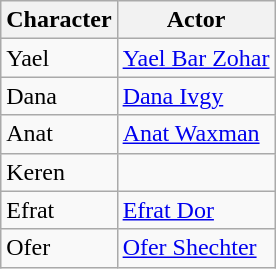<table class="wikitable">
<tr>
<th>Character</th>
<th>Actor</th>
</tr>
<tr>
<td>Yael</td>
<td><a href='#'>Yael Bar Zohar</a></td>
</tr>
<tr>
<td>Dana</td>
<td><a href='#'>Dana Ivgy</a></td>
</tr>
<tr>
<td>Anat</td>
<td><a href='#'>Anat Waxman</a></td>
</tr>
<tr>
<td>Keren</td>
<td></td>
</tr>
<tr>
<td>Efrat</td>
<td><a href='#'>Efrat Dor</a></td>
</tr>
<tr>
<td>Ofer</td>
<td><a href='#'>Ofer Shechter</a></td>
</tr>
</table>
